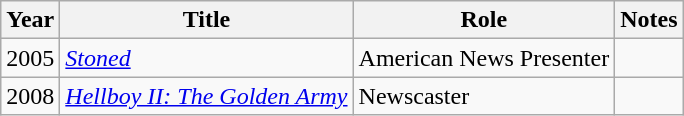<table class="wikitable sortable">
<tr>
<th>Year</th>
<th>Title</th>
<th>Role</th>
<th>Notes</th>
</tr>
<tr>
<td>2005</td>
<td><a href='#'><em>Stoned</em></a></td>
<td>American News Presenter</td>
<td></td>
</tr>
<tr>
<td>2008</td>
<td><em><a href='#'>Hellboy II: The Golden Army</a></em></td>
<td>Newscaster</td>
<td></td>
</tr>
</table>
